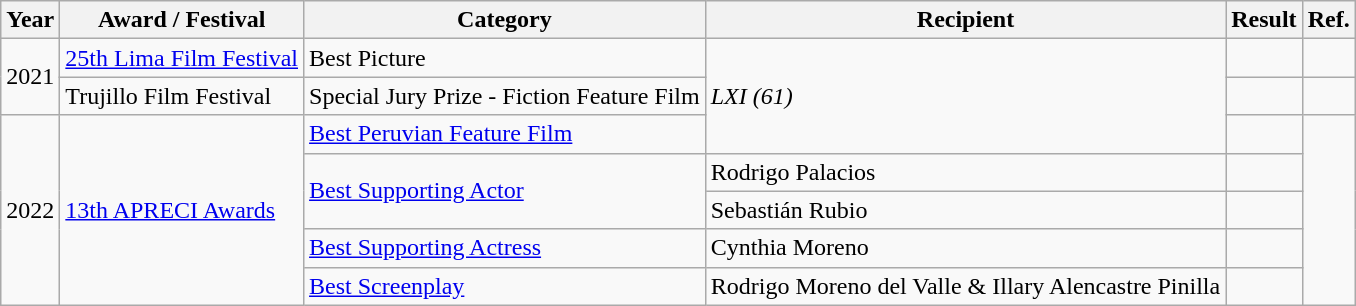<table class="wikitable">
<tr>
<th>Year</th>
<th>Award / Festival</th>
<th>Category</th>
<th>Recipient</th>
<th>Result</th>
<th>Ref.</th>
</tr>
<tr>
<td rowspan="2">2021</td>
<td><a href='#'>25th Lima Film Festival</a></td>
<td>Best Picture</td>
<td rowspan="3"><em>LXI (61)</em></td>
<td></td>
<td></td>
</tr>
<tr>
<td>Trujillo Film Festival</td>
<td>Special Jury Prize - Fiction Feature Film</td>
<td></td>
<td></td>
</tr>
<tr>
<td rowspan="5">2022</td>
<td rowspan="5"><a href='#'>13th APRECI Awards</a></td>
<td><a href='#'>Best Peruvian Feature Film</a></td>
<td></td>
<td rowspan="5"></td>
</tr>
<tr>
<td rowspan="2"><a href='#'>Best Supporting Actor</a></td>
<td>Rodrigo Palacios</td>
<td></td>
</tr>
<tr>
<td>Sebastián Rubio</td>
<td></td>
</tr>
<tr>
<td><a href='#'>Best Supporting Actress</a></td>
<td>Cynthia Moreno</td>
<td></td>
</tr>
<tr>
<td><a href='#'>Best Screenplay</a></td>
<td>Rodrigo Moreno del Valle & Illary Alencastre Pinilla</td>
<td></td>
</tr>
</table>
